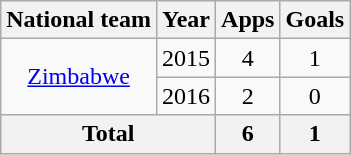<table class="wikitable" style="text-align:center">
<tr>
<th>National team</th>
<th>Year</th>
<th>Apps</th>
<th>Goals</th>
</tr>
<tr>
<td rowspan="2"><a href='#'>Zimbabwe</a></td>
<td>2015</td>
<td>4</td>
<td>1</td>
</tr>
<tr>
<td>2016</td>
<td>2</td>
<td>0</td>
</tr>
<tr>
<th colspan=2>Total</th>
<th>6</th>
<th>1</th>
</tr>
</table>
